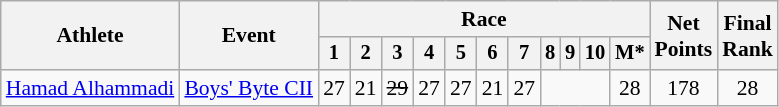<table class="wikitable" style="font-size:90%">
<tr>
<th rowspan="2">Athlete</th>
<th rowspan="2">Event</th>
<th colspan=11>Race</th>
<th rowspan=2>Net<br>Points</th>
<th rowspan=2>Final <br>Rank</th>
</tr>
<tr style="font-size:95%">
<th>1</th>
<th>2</th>
<th>3</th>
<th>4</th>
<th>5</th>
<th>6</th>
<th>7</th>
<th>8</th>
<th>9</th>
<th>10</th>
<th>M*</th>
</tr>
<tr align=center>
<td align=left><a href='#'>Hamad Alhammadi</a></td>
<td align=left><a href='#'>Boys' Byte CII</a></td>
<td>27</td>
<td>21</td>
<td><s>29</s></td>
<td>27</td>
<td>27</td>
<td>21</td>
<td>27</td>
<td colspan=3></td>
<td>28</td>
<td>178</td>
<td>28</td>
</tr>
</table>
